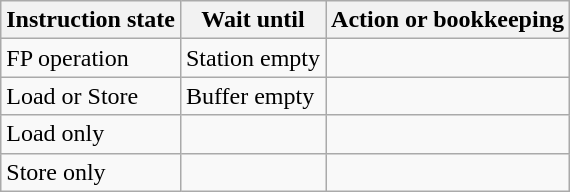<table class="wikitable">
<tr>
<th>Instruction state</th>
<th>Wait until</th>
<th>Action or bookkeeping</th>
</tr>
<tr>
<td>FP operation</td>
<td>Station  empty</td>
<td></td>
</tr>
<tr>
<td>Load or Store</td>
<td>Buffer  empty</td>
<td></td>
</tr>
<tr>
<td>Load only</td>
<td></td>
<td></td>
</tr>
<tr>
<td>Store only</td>
<td></td>
<td></td>
</tr>
</table>
